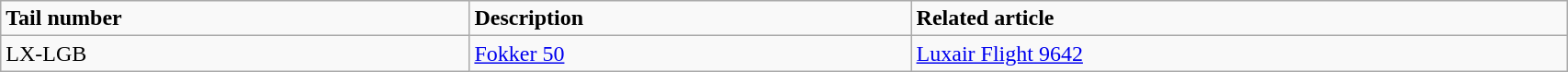<table class="wikitable" width="90%">
<tr>
<td><strong>Tail number</strong></td>
<td><strong>Description</strong></td>
<td><strong>Related article</strong></td>
</tr>
<tr>
<td>LX-LGB</td>
<td><a href='#'>Fokker 50</a></td>
<td><a href='#'>Luxair Flight 9642</a></td>
</tr>
</table>
